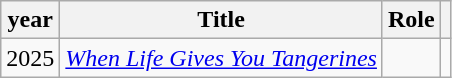<table class="wikitable plainrowheaders">
<tr>
<th scope="col">year</th>
<th scope="col">Title</th>
<th scope="col">Role</th>
<th scope="col" class="unsortable"></th>
</tr>
<tr>
<td>2025</td>
<td><em><a href='#'>When Life Gives You Tangerines</a></em></td>
<td></td>
<td style="text-align:center"></td>
</tr>
</table>
